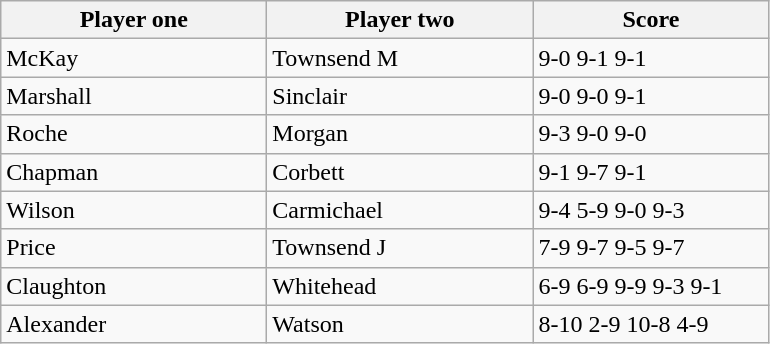<table class="wikitable">
<tr>
<th width=170>Player one</th>
<th width=170>Player two</th>
<th width=150>Score</th>
</tr>
<tr>
<td> McKay</td>
<td> Townsend M</td>
<td>9-0 9-1 9-1</td>
</tr>
<tr>
<td> Marshall</td>
<td> Sinclair</td>
<td>9-0 9-0 9-1</td>
</tr>
<tr>
<td> Roche</td>
<td> Morgan</td>
<td>9-3 9-0 9-0</td>
</tr>
<tr>
<td> Chapman</td>
<td> Corbett</td>
<td>9-1 9-7 9-1</td>
</tr>
<tr>
<td> Wilson</td>
<td> Carmichael</td>
<td>9-4 5-9 9-0 9-3</td>
</tr>
<tr>
<td> Price</td>
<td> Townsend J</td>
<td>7-9 9-7 9-5 9-7</td>
</tr>
<tr>
<td> Claughton</td>
<td> Whitehead</td>
<td>6-9 6-9 9-9 9-3 9-1</td>
</tr>
<tr>
<td> Alexander</td>
<td> Watson</td>
<td>8-10 2-9 10-8 4-9</td>
</tr>
</table>
